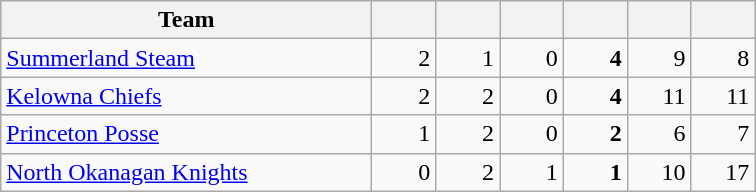<table class="wikitable sortable" style="text-align: right">
<tr>
<th style="width:15em">Team</th>
<th style="width:2.2em"></th>
<th style="width:2.2em"></th>
<th style="width:2.2em"></th>
<th style="width:2.2em"></th>
<th style="width:2.2em"></th>
<th style="width:2.2em"></th>
</tr>
<tr>
<td align="left"><a href='#'>Summerland Steam</a></td>
<td>2</td>
<td>1</td>
<td>0</td>
<td><strong>4</strong></td>
<td>9</td>
<td>8</td>
</tr>
<tr>
<td align="left"><a href='#'>Kelowna Chiefs</a></td>
<td>2</td>
<td>2</td>
<td>0</td>
<td><strong>4</strong></td>
<td>11</td>
<td>11</td>
</tr>
<tr>
<td align="left"><a href='#'>Princeton Posse</a></td>
<td>1</td>
<td>2</td>
<td>0</td>
<td><strong>2</strong></td>
<td>6</td>
<td>7</td>
</tr>
<tr>
<td align="left"><a href='#'>North Okanagan Knights</a></td>
<td>0</td>
<td>2</td>
<td>1</td>
<td><strong>1</strong></td>
<td>10</td>
<td>17</td>
</tr>
</table>
